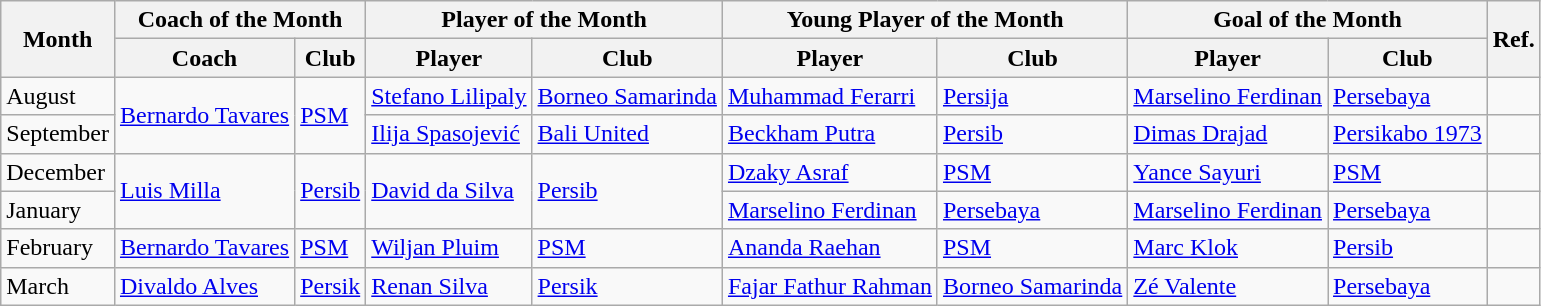<table class="wikitable">
<tr>
<th rowspan="2">Month</th>
<th colspan="2">Coach of the Month</th>
<th colspan="2">Player of the Month</th>
<th colspan="2">Young Player of the Month</th>
<th colspan="2">Goal of the Month</th>
<th rowspan="2">Ref.</th>
</tr>
<tr>
<th>Coach</th>
<th>Club</th>
<th>Player</th>
<th>Club</th>
<th>Player</th>
<th>Club</th>
<th>Player</th>
<th>Club</th>
</tr>
<tr>
<td>August</td>
<td rowspan="2"> <a href='#'>Bernardo Tavares</a></td>
<td rowspan="2"><a href='#'>PSM</a></td>
<td> <a href='#'>Stefano Lilipaly</a></td>
<td><a href='#'>Borneo Samarinda</a></td>
<td> <a href='#'>Muhammad Ferarri</a></td>
<td><a href='#'>Persija</a></td>
<td> <a href='#'>Marselino Ferdinan</a></td>
<td><a href='#'>Persebaya</a></td>
<td></td>
</tr>
<tr>
<td>September</td>
<td> <a href='#'>Ilija Spasojević</a></td>
<td><a href='#'>Bali United</a></td>
<td> <a href='#'>Beckham Putra</a></td>
<td><a href='#'>Persib</a></td>
<td> <a href='#'>Dimas Drajad</a></td>
<td><a href='#'>Persikabo 1973</a></td>
<td></td>
</tr>
<tr>
<td>December</td>
<td rowspan="2"> <a href='#'>Luis Milla</a></td>
<td rowspan="2"><a href='#'>Persib</a></td>
<td rowspan="2"> <a href='#'>David da Silva</a></td>
<td rowspan="2"><a href='#'>Persib</a></td>
<td> <a href='#'>Dzaky Asraf</a></td>
<td><a href='#'>PSM</a></td>
<td> <a href='#'>Yance Sayuri</a></td>
<td><a href='#'>PSM</a></td>
<td></td>
</tr>
<tr>
<td>January</td>
<td> <a href='#'>Marselino Ferdinan</a></td>
<td><a href='#'>Persebaya</a></td>
<td> <a href='#'>Marselino Ferdinan</a></td>
<td><a href='#'>Persebaya</a></td>
<td></td>
</tr>
<tr>
<td>February</td>
<td> <a href='#'>Bernardo Tavares</a></td>
<td><a href='#'>PSM</a></td>
<td> <a href='#'>Wiljan Pluim</a></td>
<td><a href='#'>PSM</a></td>
<td> <a href='#'>Ananda Raehan</a></td>
<td><a href='#'>PSM</a></td>
<td> <a href='#'>Marc Klok</a></td>
<td><a href='#'>Persib</a></td>
<td></td>
</tr>
<tr>
<td>March</td>
<td> <a href='#'>Divaldo Alves</a></td>
<td><a href='#'>Persik</a></td>
<td> <a href='#'>Renan Silva</a></td>
<td><a href='#'>Persik</a></td>
<td> <a href='#'>Fajar Fathur Rahman</a></td>
<td><a href='#'>Borneo Samarinda</a></td>
<td> <a href='#'>Zé Valente</a></td>
<td><a href='#'>Persebaya</a></td>
<td></td>
</tr>
</table>
